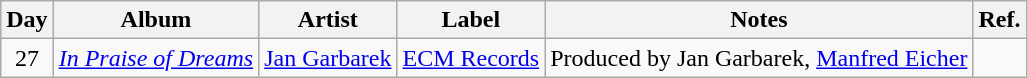<table class="wikitable">
<tr>
<th>Day</th>
<th>Album</th>
<th>Artist</th>
<th>Label</th>
<th>Notes</th>
<th>Ref.</th>
</tr>
<tr>
<td rowspan="1" style="text-align:center;">27</td>
<td><em><a href='#'>In Praise of Dreams</a></em></td>
<td><a href='#'>Jan Garbarek</a></td>
<td><a href='#'>ECM Records</a></td>
<td>Produced by Jan Garbarek, <a href='#'>Manfred Eicher</a></td>
<td style="text-align:center;"></td>
</tr>
</table>
